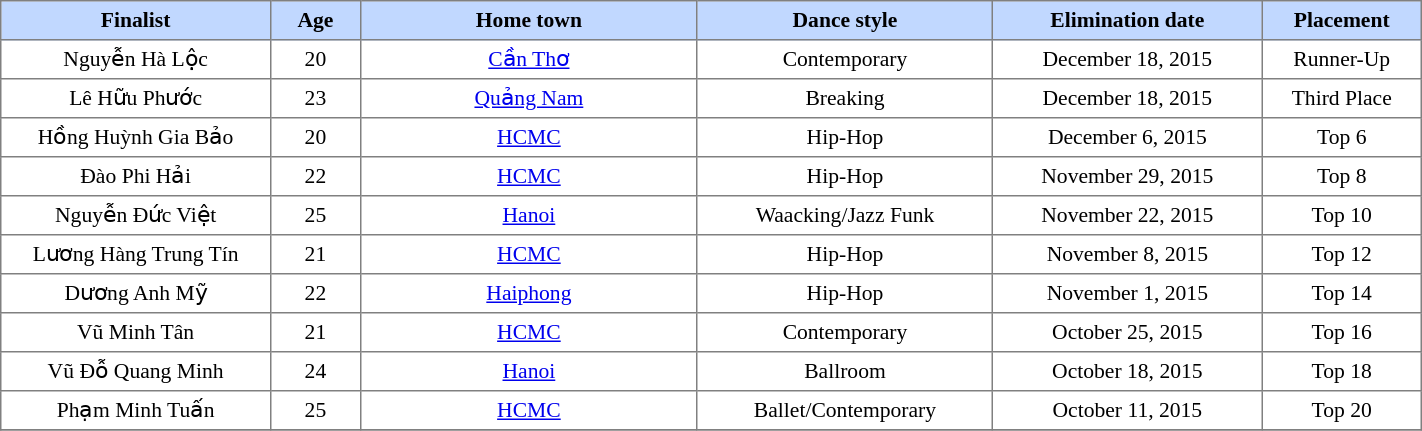<table border="1" cellpadding="4" cellspacing="0" style="text-align:center; font-size:90%; border-collapse:collapse; width:75%;">
<tr style="background:#C1D8FF;">
<th style="width:12%;">Finalist</th>
<th style="width:4%; text-align:center;">Age</th>
<th style="width:15%;">Home town</th>
<th style="width:12%;">Dance style</th>
<th style="width:12%;">Elimination date</th>
<th style="width:6%;">Placement</th>
</tr>
<tr>
<td>Nguyễn Hà Lộc</td>
<td>20</td>
<td><a href='#'>Cần Thơ</a></td>
<td>Contemporary</td>
<td>December 18, 2015</td>
<td>Runner-Up</td>
</tr>
<tr>
<td>Lê Hữu Phước</td>
<td>23</td>
<td><a href='#'>Quảng Nam</a></td>
<td>Breaking</td>
<td>December 18, 2015</td>
<td>Third Place</td>
</tr>
<tr>
<td>Hồng Huỳnh Gia Bảo</td>
<td>20</td>
<td><a href='#'>HCMC</a></td>
<td>Hip-Hop</td>
<td>December 6, 2015</td>
<td>Top 6</td>
</tr>
<tr>
<td>Đào Phi Hải</td>
<td>22</td>
<td><a href='#'>HCMC</a></td>
<td>Hip-Hop</td>
<td>November 29, 2015</td>
<td>Top 8</td>
</tr>
<tr>
<td>Nguyễn Đức Việt</td>
<td>25</td>
<td><a href='#'>Hanoi</a></td>
<td>Waacking/Jazz Funk</td>
<td>November 22, 2015</td>
<td>Top 10</td>
</tr>
<tr>
<td>Lương Hàng Trung Tín</td>
<td>21</td>
<td><a href='#'>HCMC</a></td>
<td>Hip-Hop</td>
<td>November 8, 2015</td>
<td>Top 12</td>
</tr>
<tr>
<td>Dương Anh Mỹ</td>
<td>22</td>
<td><a href='#'>Haiphong</a></td>
<td>Hip-Hop</td>
<td>November 1, 2015</td>
<td>Top 14</td>
</tr>
<tr>
<td>Vũ Minh Tân</td>
<td>21</td>
<td><a href='#'>HCMC</a></td>
<td>Contemporary</td>
<td>October 25, 2015</td>
<td>Top 16</td>
</tr>
<tr>
<td>Vũ Đỗ Quang Minh</td>
<td>24</td>
<td><a href='#'>Hanoi</a></td>
<td>Ballroom</td>
<td>October 18, 2015</td>
<td>Top 18</td>
</tr>
<tr>
<td>Phạm Minh Tuấn</td>
<td>25</td>
<td><a href='#'>HCMC</a></td>
<td>Ballet/Contemporary</td>
<td>October 11, 2015</td>
<td>Top 20</td>
</tr>
<tr>
</tr>
</table>
